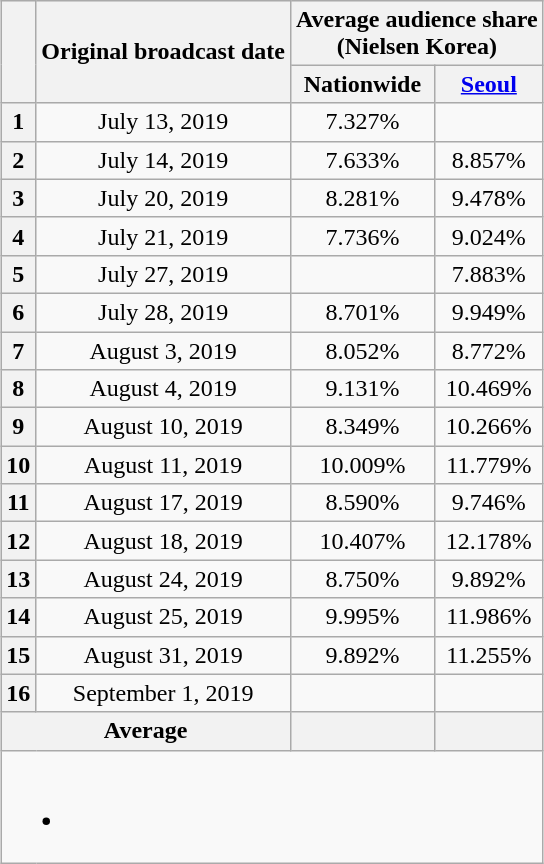<table class="wikitable" style="text-align:center;max-width:450px; margin-left: auto; margin-right: auto; border: none">
<tr>
</tr>
<tr>
<th rowspan="2"></th>
<th rowspan="2">Original broadcast date</th>
<th colspan="2">Average audience share<br>(Nielsen Korea)</th>
</tr>
<tr>
<th>Nationwide</th>
<th><a href='#'>Seoul</a></th>
</tr>
<tr>
<th>1</th>
<td>July 13, 2019</td>
<td>7.327% </td>
<td><strong></strong> </td>
</tr>
<tr>
<th>2</th>
<td>July 14, 2019</td>
<td>7.633% </td>
<td>8.857% </td>
</tr>
<tr>
<th>3</th>
<td>July 20, 2019</td>
<td>8.281% </td>
<td>9.478% </td>
</tr>
<tr>
<th>4</th>
<td>July 21, 2019</td>
<td>7.736% </td>
<td>9.024% </td>
</tr>
<tr>
<th>5</th>
<td>July 27, 2019</td>
<td><strong></strong> </td>
<td>7.883% </td>
</tr>
<tr>
<th>6</th>
<td>July 28, 2019</td>
<td>8.701% </td>
<td>9.949% </td>
</tr>
<tr>
<th>7</th>
<td>August 3, 2019</td>
<td>8.052% </td>
<td>8.772% </td>
</tr>
<tr>
<th>8</th>
<td>August 4, 2019</td>
<td>9.131% </td>
<td>10.469% </td>
</tr>
<tr>
<th>9</th>
<td>August 10, 2019</td>
<td>8.349% </td>
<td>10.266% </td>
</tr>
<tr>
<th>10</th>
<td>August 11, 2019</td>
<td>10.009% </td>
<td>11.779% </td>
</tr>
<tr>
<th>11</th>
<td>August 17, 2019</td>
<td>8.590% </td>
<td>9.746% </td>
</tr>
<tr>
<th>12</th>
<td>August 18, 2019</td>
<td>10.407% </td>
<td>12.178% </td>
</tr>
<tr>
<th>13</th>
<td>August 24, 2019</td>
<td>8.750% </td>
<td>9.892% </td>
</tr>
<tr>
<th>14</th>
<td>August 25, 2019</td>
<td>9.995% </td>
<td>11.986% </td>
</tr>
<tr>
<th>15</th>
<td>August 31, 2019</td>
<td>9.892% </td>
<td>11.255% </td>
</tr>
<tr>
<th>16</th>
<td>September 1, 2019</td>
<td><strong></strong> </td>
<td><strong></strong> </td>
</tr>
<tr>
<th colspan="2">Average</th>
<th></th>
<th></th>
</tr>
<tr>
<td colspan="6"><br><ul><li></li></ul></td>
</tr>
</table>
